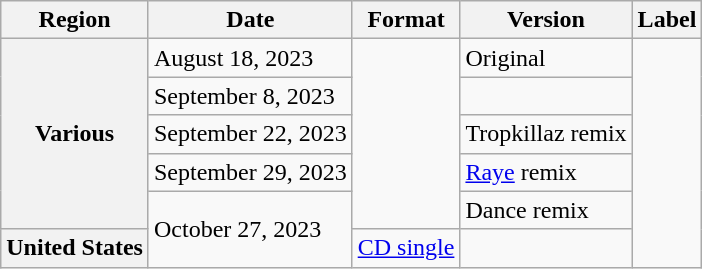<table class="wikitable plainrowheaders">
<tr>
<th scope="col">Region</th>
<th scope="col">Date</th>
<th scope="col">Format</th>
<th scope="col">Version</th>
<th scope="col">Label</th>
</tr>
<tr>
<th scope="row" rowspan="5">Various </th>
<td>August 18, 2023</td>
<td rowspan="5"></td>
<td>Original</td>
<td rowspan="6"></td>
</tr>
<tr>
<td>September 8, 2023</td>
<td></td>
</tr>
<tr>
<td>September 22, 2023</td>
<td>Tropkillaz remix</td>
</tr>
<tr>
<td>September 29, 2023</td>
<td><a href='#'>Raye</a> remix</td>
</tr>
<tr>
<td rowspan="2">October 27, 2023</td>
<td>Dance remix</td>
</tr>
<tr>
<th rowspan="2" scope="row">United States</th>
<td><a href='#'>CD single</a></td>
<td></td>
</tr>
</table>
